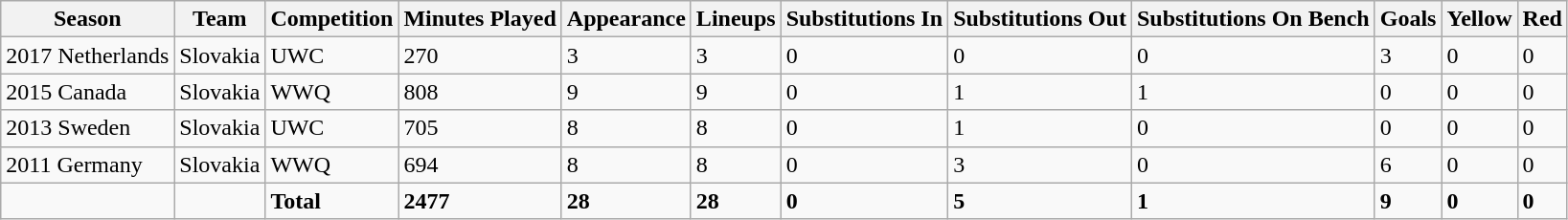<table class="wikitable">
<tr>
<th>Season</th>
<th>Team</th>
<th>Competition</th>
<th>Minutes Played</th>
<th>Appearance</th>
<th>Lineups</th>
<th>Substitutions In</th>
<th>Substitutions Out</th>
<th>Substitutions On Bench</th>
<th>Goals</th>
<th>Yellow</th>
<th>Red</th>
</tr>
<tr>
<td>2017 Netherlands</td>
<td>Slovakia</td>
<td>UWC</td>
<td>270</td>
<td>3</td>
<td>3</td>
<td>0</td>
<td>0</td>
<td>0</td>
<td>3</td>
<td>0</td>
<td>0</td>
</tr>
<tr>
<td>2015 Canada</td>
<td>Slovakia</td>
<td>WWQ</td>
<td>808</td>
<td>9</td>
<td>9</td>
<td>0</td>
<td>1</td>
<td>1</td>
<td>0</td>
<td>0</td>
<td>0</td>
</tr>
<tr>
<td>2013 Sweden</td>
<td>Slovakia</td>
<td>UWC</td>
<td>705</td>
<td>8</td>
<td>8</td>
<td>0</td>
<td>1</td>
<td>0</td>
<td>0</td>
<td>0</td>
<td>0</td>
</tr>
<tr>
<td>2011 Germany</td>
<td>Slovakia</td>
<td>WWQ</td>
<td>694</td>
<td>8</td>
<td>8</td>
<td>0</td>
<td>3</td>
<td>0</td>
<td>6</td>
<td>0</td>
<td>0</td>
</tr>
<tr>
<td></td>
<td></td>
<td><strong>Total</strong></td>
<td><strong>2477</strong></td>
<td><strong>28</strong></td>
<td><strong>28</strong></td>
<td><strong>0</strong></td>
<td><strong>5</strong></td>
<td><strong>1</strong></td>
<td><strong>9</strong></td>
<td><strong>0</strong></td>
<td><strong>0</strong></td>
</tr>
</table>
